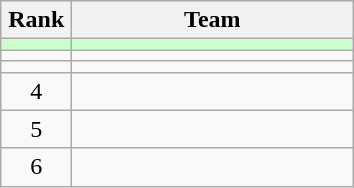<table class="wikitable" style="text-align: center;">
<tr>
<th width=40>Rank</th>
<th width=180>Team</th>
</tr>
<tr bgcolor=#ccffcc>
<td></td>
<td align="left"></td>
</tr>
<tr>
<td></td>
<td align="left"></td>
</tr>
<tr>
<td></td>
<td align=left></td>
</tr>
<tr>
<td>4</td>
<td style="text-align:left;"></td>
</tr>
<tr>
<td>5</td>
<td style="text-align:left;"></td>
</tr>
<tr>
<td>6</td>
<td style="text-align:left;"></td>
</tr>
</table>
